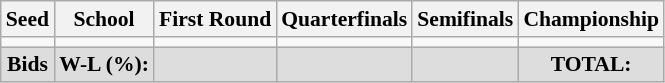<table class="sortable wikitable" style="white-space:nowrap; font-size:90%;">
<tr>
<th>Seed</th>
<th>School</th>
<th>First Round</th>
<th>Quarterfinals</th>
<th>Semifinals</th>
<th>Championship</th>
</tr>
<tr>
<td></td>
<td></td>
<td></td>
<td></td>
<td></td>
<td></td>
</tr>
<tr class="sortbottom"  style="text-align:center; background:#ddd;">
<td><strong> Bids</strong></td>
<td><strong>W-L (%):</strong></td>
<td></td>
<td></td>
<td></td>
<td><strong>TOTAL:</strong> </td>
</tr>
</table>
